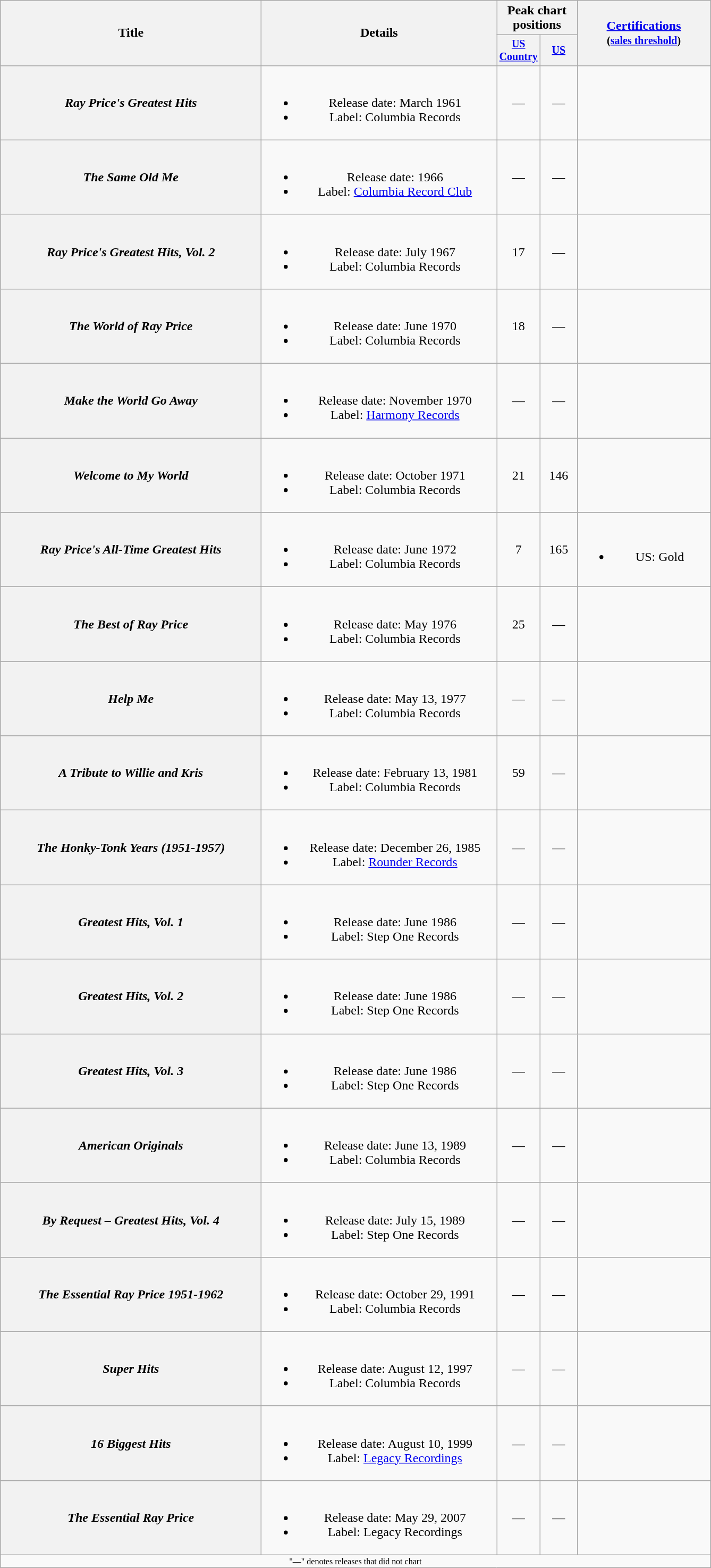<table class="wikitable plainrowheaders" style="text-align:center;">
<tr>
<th rowspan="2" style="width:20em;">Title</th>
<th rowspan="2" style="width:18em;">Details</th>
<th colspan="2">Peak chart<br>positions</th>
<th rowspan="2" style="width:10em;"><a href='#'>Certifications</a><br><small>(<a href='#'>sales threshold</a>)</small></th>
</tr>
<tr style="font-size:smaller;">
<th width="40"><a href='#'>US Country</a></th>
<th width="40"><a href='#'>US</a></th>
</tr>
<tr>
<th scope="row"><em>Ray Price's Greatest Hits</em></th>
<td><br><ul><li>Release date: March 1961</li><li>Label: Columbia Records</li></ul></td>
<td>—</td>
<td>—</td>
<td></td>
</tr>
<tr>
<th scope="row"><em>The Same Old Me</em></th>
<td><br><ul><li>Release date: 1966</li><li>Label: <a href='#'>Columbia Record Club</a></li></ul></td>
<td>—</td>
<td>—</td>
<td></td>
</tr>
<tr>
<th scope="row"><em>Ray Price's Greatest Hits, Vol. 2</em></th>
<td><br><ul><li>Release date: July 1967</li><li>Label: Columbia Records</li></ul></td>
<td>17</td>
<td>—</td>
<td></td>
</tr>
<tr>
<th scope="row"><em>The World of Ray Price</em></th>
<td><br><ul><li>Release date: June 1970</li><li>Label: Columbia Records</li></ul></td>
<td>18</td>
<td>—</td>
<td></td>
</tr>
<tr>
<th scope="row"><em>Make the World Go Away</em></th>
<td><br><ul><li>Release date: November 1970</li><li>Label: <a href='#'>Harmony Records</a></li></ul></td>
<td>—</td>
<td>—</td>
<td></td>
</tr>
<tr>
<th scope="row"><em>Welcome to My World</em></th>
<td><br><ul><li>Release date: October 1971</li><li>Label: Columbia Records</li></ul></td>
<td>21</td>
<td>146</td>
<td></td>
</tr>
<tr>
<th scope="row"><em>Ray Price's All-Time Greatest Hits</em></th>
<td><br><ul><li>Release date: June 1972</li><li>Label: Columbia Records</li></ul></td>
<td>7</td>
<td>165</td>
<td><br><ul><li>US: Gold</li></ul></td>
</tr>
<tr>
<th scope="row"><em>The Best of Ray Price</em></th>
<td><br><ul><li>Release date: May 1976</li><li>Label: Columbia Records</li></ul></td>
<td>25</td>
<td>—</td>
<td></td>
</tr>
<tr>
<th scope="row"><em>Help Me</em></th>
<td><br><ul><li>Release date: May 13, 1977</li><li>Label: Columbia Records</li></ul></td>
<td>—</td>
<td>—</td>
<td></td>
</tr>
<tr>
<th scope="row"><em>A Tribute to Willie and Kris</em></th>
<td><br><ul><li>Release date: February 13, 1981</li><li>Label: Columbia Records</li></ul></td>
<td>59</td>
<td>—</td>
<td></td>
</tr>
<tr>
<th scope="row"><em>The Honky-Tonk Years (1951-1957)</em></th>
<td><br><ul><li>Release date: December 26, 1985</li><li>Label: <a href='#'>Rounder Records</a></li></ul></td>
<td>—</td>
<td>—</td>
<td></td>
</tr>
<tr>
<th scope="row"><em>Greatest Hits, Vol. 1</em></th>
<td><br><ul><li>Release date: June 1986</li><li>Label: Step One Records</li></ul></td>
<td>—</td>
<td>—</td>
<td></td>
</tr>
<tr>
<th scope="row"><em>Greatest Hits, Vol. 2</em></th>
<td><br><ul><li>Release date: June 1986</li><li>Label: Step One Records</li></ul></td>
<td>—</td>
<td>—</td>
<td></td>
</tr>
<tr>
<th scope="row"><em>Greatest Hits, Vol. 3</em></th>
<td><br><ul><li>Release date: June 1986</li><li>Label: Step One Records</li></ul></td>
<td>—</td>
<td>—</td>
<td></td>
</tr>
<tr>
<th scope="row"><em>American Originals</em></th>
<td><br><ul><li>Release date: June 13, 1989</li><li>Label: Columbia Records</li></ul></td>
<td>—</td>
<td>—</td>
<td></td>
</tr>
<tr>
<th scope="row"><em>By Request – Greatest Hits, Vol. 4</em></th>
<td><br><ul><li>Release date: July 15, 1989</li><li>Label: Step One Records</li></ul></td>
<td>—</td>
<td>—</td>
<td></td>
</tr>
<tr>
<th scope="row"><em>The Essential Ray Price 1951-1962</em></th>
<td><br><ul><li>Release date: October 29, 1991</li><li>Label: Columbia Records</li></ul></td>
<td>—</td>
<td>—</td>
<td></td>
</tr>
<tr>
<th scope="row"><em>Super Hits</em></th>
<td><br><ul><li>Release date: August 12, 1997</li><li>Label: Columbia Records</li></ul></td>
<td>—</td>
<td>—</td>
<td></td>
</tr>
<tr>
<th scope="row"><em>16 Biggest Hits</em></th>
<td><br><ul><li>Release date: August 10, 1999</li><li>Label: <a href='#'>Legacy Recordings</a></li></ul></td>
<td>—</td>
<td>—</td>
<td></td>
</tr>
<tr>
<th scope="row"><em>The Essential Ray Price</em></th>
<td><br><ul><li>Release date: May 29, 2007</li><li>Label: Legacy Recordings</li></ul></td>
<td>—</td>
<td>—</td>
<td></td>
</tr>
<tr>
<td colspan="5" style="font-size: 8pt">"—" denotes releases that did not chart</td>
</tr>
</table>
